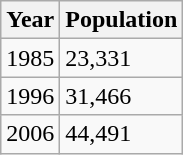<table class="wikitable">
<tr>
<th>Year</th>
<th>Population</th>
</tr>
<tr>
<td>1985</td>
<td>23,331</td>
</tr>
<tr>
<td>1996</td>
<td>31,466</td>
</tr>
<tr>
<td>2006</td>
<td>44,491</td>
</tr>
</table>
